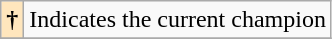<table class="wikitable">
<tr>
<th style="background-color:#FFE6BD">†</th>
<td>Indicates the current champion</td>
</tr>
<tr>
</tr>
</table>
